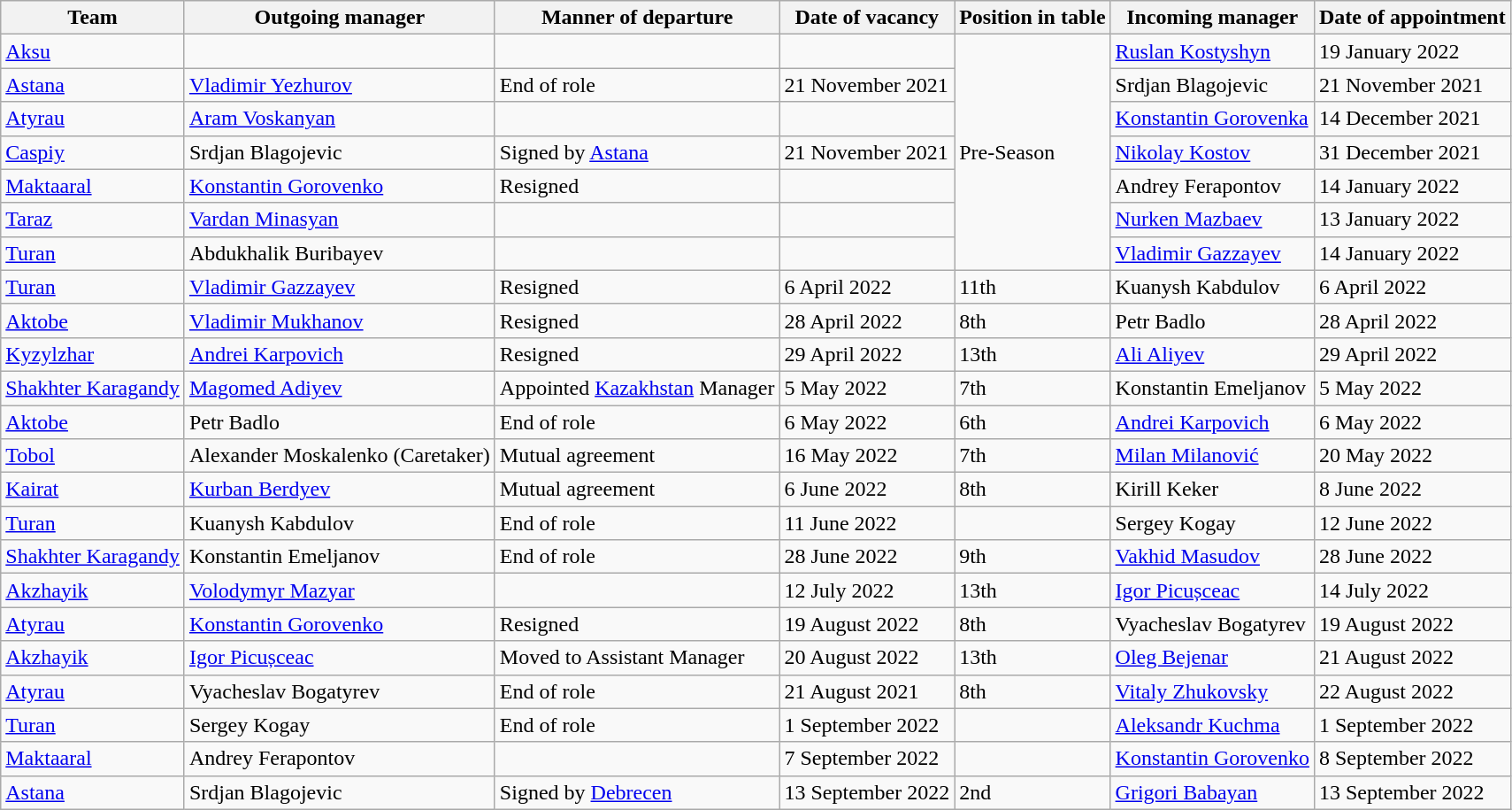<table class="wikitable">
<tr>
<th>Team</th>
<th>Outgoing manager</th>
<th>Manner of departure</th>
<th>Date of vacancy</th>
<th>Position in table</th>
<th>Incoming manager</th>
<th>Date of appointment</th>
</tr>
<tr>
<td><a href='#'>Aksu</a></td>
<td></td>
<td></td>
<td></td>
<td rowspan="7">Pre-Season</td>
<td><a href='#'>Ruslan Kostyshyn</a></td>
<td>19 January 2022</td>
</tr>
<tr>
<td><a href='#'>Astana</a></td>
<td><a href='#'>Vladimir Yezhurov</a> </td>
<td>End of role</td>
<td>21 November 2021</td>
<td>Srdjan Blagojevic</td>
<td>21 November 2021</td>
</tr>
<tr>
<td><a href='#'>Atyrau</a></td>
<td><a href='#'>Aram Voskanyan</a></td>
<td></td>
<td></td>
<td><a href='#'>Konstantin Gorovenka</a></td>
<td>14 December 2021</td>
</tr>
<tr>
<td><a href='#'>Caspiy</a></td>
<td>Srdjan Blagojevic</td>
<td>Signed by <a href='#'>Astana</a></td>
<td>21 November 2021</td>
<td><a href='#'>Nikolay Kostov</a></td>
<td>31 December 2021</td>
</tr>
<tr>
<td><a href='#'>Maktaaral</a></td>
<td><a href='#'>Konstantin Gorovenko</a></td>
<td>Resigned</td>
<td></td>
<td>Andrey Ferapontov</td>
<td>14 January 2022</td>
</tr>
<tr>
<td><a href='#'>Taraz</a></td>
<td><a href='#'>Vardan Minasyan</a></td>
<td></td>
<td></td>
<td><a href='#'>Nurken Mazbaev</a></td>
<td>13 January 2022</td>
</tr>
<tr>
<td><a href='#'>Turan</a></td>
<td>Abdukhalik Buribayev</td>
<td></td>
<td></td>
<td><a href='#'>Vladimir Gazzayev</a></td>
<td>14 January 2022</td>
</tr>
<tr>
<td><a href='#'>Turan</a></td>
<td><a href='#'>Vladimir Gazzayev</a></td>
<td>Resigned</td>
<td>6 April 2022</td>
<td>11th</td>
<td>Kuanysh Kabdulov </td>
<td>6 April 2022</td>
</tr>
<tr>
<td><a href='#'>Aktobe</a></td>
<td><a href='#'>Vladimir Mukhanov</a></td>
<td>Resigned</td>
<td>28 April 2022</td>
<td>8th</td>
<td>Petr Badlo </td>
<td>28 April 2022</td>
</tr>
<tr>
<td><a href='#'>Kyzylzhar</a></td>
<td><a href='#'>Andrei Karpovich</a></td>
<td>Resigned</td>
<td>29 April 2022</td>
<td>13th</td>
<td><a href='#'>Ali Aliyev</a></td>
<td>29 April 2022</td>
</tr>
<tr>
<td><a href='#'>Shakhter Karagandy</a></td>
<td><a href='#'>Magomed Adiyev</a></td>
<td>Appointed <a href='#'>Kazakhstan</a> Manager</td>
<td>5 May 2022</td>
<td>7th</td>
<td>Konstantin Emeljanov </td>
<td>5 May 2022</td>
</tr>
<tr>
<td><a href='#'>Aktobe</a></td>
<td>Petr Badlo </td>
<td>End of role</td>
<td>6 May 2022</td>
<td>6th</td>
<td><a href='#'>Andrei Karpovich</a></td>
<td>6 May 2022</td>
</tr>
<tr>
<td><a href='#'>Tobol</a></td>
<td>Alexander Moskalenko (Caretaker)</td>
<td>Mutual agreement</td>
<td>16 May 2022</td>
<td>7th</td>
<td><a href='#'>Milan Milanović</a></td>
<td>20 May 2022</td>
</tr>
<tr>
<td><a href='#'>Kairat</a></td>
<td><a href='#'>Kurban Berdyev</a></td>
<td>Mutual agreement</td>
<td>6 June 2022</td>
<td>8th</td>
<td>Kirill Keker</td>
<td>8 June 2022</td>
</tr>
<tr>
<td><a href='#'>Turan</a></td>
<td>Kuanysh Kabdulov </td>
<td>End of role</td>
<td>11 June 2022</td>
<td></td>
<td>Sergey Kogay </td>
<td>12 June 2022</td>
</tr>
<tr>
<td><a href='#'>Shakhter Karagandy</a></td>
<td>Konstantin Emeljanov </td>
<td>End of role</td>
<td>28 June 2022</td>
<td>9th</td>
<td><a href='#'>Vakhid Masudov</a></td>
<td>28 June 2022</td>
</tr>
<tr>
<td><a href='#'>Akzhayik</a></td>
<td><a href='#'>Volodymyr Mazyar</a></td>
<td></td>
<td>12 July 2022</td>
<td>13th</td>
<td><a href='#'>Igor Picușceac</a></td>
<td>14 July 2022</td>
</tr>
<tr>
<td><a href='#'>Atyrau</a></td>
<td><a href='#'>Konstantin Gorovenko</a></td>
<td>Resigned</td>
<td>19 August 2022</td>
<td>8th</td>
<td>Vyacheslav Bogatyrev </td>
<td>19 August 2022</td>
</tr>
<tr>
<td><a href='#'>Akzhayik</a></td>
<td><a href='#'>Igor Picușceac</a></td>
<td>Moved to Assistant Manager</td>
<td>20 August 2022</td>
<td>13th</td>
<td><a href='#'>Oleg Bejenar</a></td>
<td>21 August 2022</td>
</tr>
<tr>
<td><a href='#'>Atyrau</a></td>
<td>Vyacheslav Bogatyrev </td>
<td>End of role</td>
<td>21 August 2021</td>
<td>8th</td>
<td><a href='#'>Vitaly Zhukovsky</a></td>
<td>22 August 2022</td>
</tr>
<tr>
<td><a href='#'>Turan</a></td>
<td>Sergey Kogay </td>
<td>End of role</td>
<td>1 September 2022</td>
<td></td>
<td><a href='#'>Aleksandr Kuchma</a></td>
<td>1 September 2022</td>
</tr>
<tr>
<td><a href='#'>Maktaaral</a></td>
<td>Andrey Ferapontov</td>
<td></td>
<td>7 September 2022</td>
<td></td>
<td><a href='#'>Konstantin Gorovenko</a></td>
<td>8 September 2022</td>
</tr>
<tr>
<td><a href='#'>Astana</a></td>
<td>Srdjan Blagojevic</td>
<td>Signed by <a href='#'>Debrecen</a></td>
<td>13 September 2022</td>
<td>2nd</td>
<td><a href='#'>Grigori Babayan</a></td>
<td>13 September 2022</td>
</tr>
</table>
